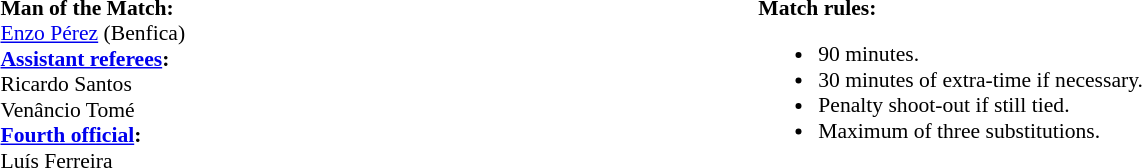<table style="width:100%; font-size:90%;">
<tr>
<td><br><strong>Man of the Match:</strong>
<br> <a href='#'>Enzo Pérez</a> (Benfica)<br><strong><a href='#'>Assistant referees</a>:</strong> 
<br> Ricardo Santos
<br> Venâncio Tomé
<br><strong><a href='#'>Fourth official</a>:</strong>
<br> Luís Ferreira</td>
<td style="width:60%; vertical-align:top;"><br><strong>Match rules:</strong><ul><li>90 minutes.</li><li>30 minutes of extra-time if necessary.</li><li>Penalty shoot-out if still tied.</li><li>Maximum of three substitutions.</li></ul></td>
</tr>
</table>
